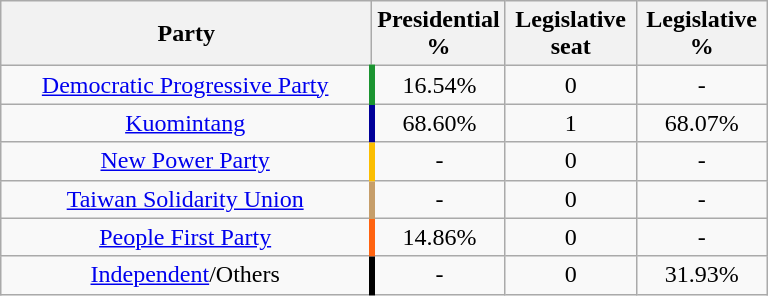<table class="wikitable" style="text-align:center">
<tr>
<th width=240>Party</th>
<th width=80>Presidential %</th>
<th width=80>Legislative seat</th>
<th width=80>Legislative %</th>
</tr>
<tr>
<td align=center style="border-right:4px solid #1B9431;" align="center"><a href='#'>Democratic Progressive Party</a></td>
<td>16.54%</td>
<td>0</td>
<td>-</td>
</tr>
<tr>
<td align=center style="border-right:4px solid #000099;" align="center"><a href='#'>Kuomintang</a></td>
<td>68.60%</td>
<td>1</td>
<td>68.07%</td>
</tr>
<tr>
<td align=center style="border-right:4px solid #FBBE01;" align="center"><a href='#'>New Power Party</a></td>
<td>-</td>
<td>0</td>
<td>-</td>
</tr>
<tr>
<td align=center style="border-right:4px solid #C69E6A;" align="center"><a href='#'>Taiwan Solidarity Union</a></td>
<td>-</td>
<td>0</td>
<td>-</td>
</tr>
<tr>
<td align=center style="border-right:4px solid #FF6310;" align="center"><a href='#'>People First Party</a></td>
<td>14.86%</td>
<td>0</td>
<td>-</td>
</tr>
<tr>
<td align=center style="border-right:4px solid #000000;" align="center"><a href='#'>Independent</a>/Others</td>
<td>-</td>
<td>0</td>
<td>31.93%</td>
</tr>
</table>
